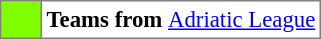<table bgcolor="#f7f8ff" cellpadding="3" cellspacing="0" border="1" style="font-size: 95%; border: gray solid 1px; border-collapse: collapse;text-align:center;">
<tr>
<td style="background: #7fff00;" width="20"></td>
<td bgcolor="#ffffff" align="left"><strong>Teams from </strong> <a href='#'>Adriatic League</a></td>
</tr>
</table>
